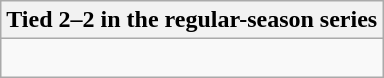<table class="wikitable collapsible collapsed">
<tr>
<th>Tied 2–2 in the regular-season series</th>
</tr>
<tr>
<td><br>


</td>
</tr>
</table>
